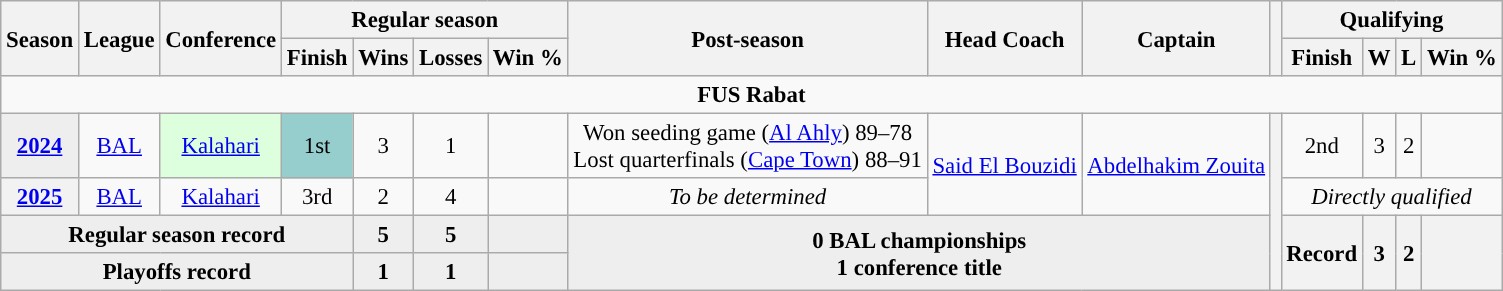<table class="wikitable" style="font-size:95%; text-align:center">
<tr>
<th rowspan="2">Season</th>
<th rowspan="2">League</th>
<th rowspan="2">Conference</th>
<th colspan="4">Regular season</th>
<th rowspan="2">Post-season</th>
<th rowspan="2">Head Coach</th>
<th rowspan="2">Captain</th>
<th rowspan="2"></th>
<th colspan="4">Qualifying</th>
</tr>
<tr>
<th>Finish</th>
<th>Wins</th>
<th>Losses</th>
<th>Win %</th>
<th>Finish</th>
<th>W</th>
<th>L</th>
<th>Win %</th>
</tr>
<tr>
<td colspan="15" align="center"><strong>FUS Rabat</strong></td>
</tr>
<tr>
<th style="background:#eee;"><a href='#'>2024</a></th>
<td style="text-align:center;"><a href='#'>BAL</a></td>
<td bgcolor="#DDFFDD"><a href='#'>Kalahari</a></td>
<td style="text-align:center; background-color:#96CDCD;">1st</td>
<td style="text-align:center;">3</td>
<td style="text-align:center;">1</td>
<td style="text-align:center;"></td>
<td style="text-align:center;background-color: ;">Won seeding game (<a href='#'>Al Ahly</a>) 89–78<br>Lost quarterfinals (<a href='#'>Cape Town</a>) 88–91</td>
<td rowspan="2"><a href='#'>Said El Bouzidi</a></td>
<td rowspan="2"><a href='#'>Abdelhakim Zouita</a></td>
<th rowspan="4"></th>
<td>2nd</td>
<td>3</td>
<td>2</td>
<td></td>
</tr>
<tr>
<th><a href='#'>2025</a></th>
<td><a href='#'>BAL</a></td>
<td><a href='#'>Kalahari</a></td>
<td>3rd</td>
<td>2</td>
<td>4</td>
<td></td>
<td><em>To be determined</em></td>
<td colspan="4"><em>Directly qualified</em></td>
</tr>
<tr>
<th colspan="4" style="background:#eee;">Regular season record</th>
<td style="background:#eee;"><strong>5</strong></td>
<td style="background:#eee;"><strong>5</strong></td>
<td style="background:#eee;"><strong></strong></td>
<td colspan="3" rowspan="2" style="background:#eee;"><strong>0 BAL championships</strong><br><strong>1 conference title</strong></td>
<th rowspan="2">Record</th>
<th rowspan="2">3</th>
<th rowspan="2">2</th>
<th rowspan="2"></th>
</tr>
<tr>
<th colspan="4" style="background:#eee;">Playoffs record</th>
<td style="background:#eee;"><strong>1</strong></td>
<td style="background:#eee;"><strong>1</strong></td>
<td style="background:#eee;"><strong></strong></td>
</tr>
</table>
